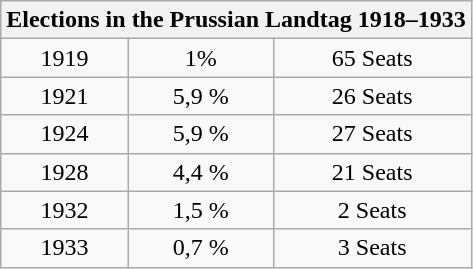<table class="wikitable sortable" style="text-align:center">
<tr>
<th colspan="3">Elections in the Prussian Landtag 1918–1933</th>
</tr>
<tr>
<td>1919</td>
<td>1%</td>
<td>65 Seats</td>
</tr>
<tr>
<td>1921</td>
<td>5,9 %</td>
<td>26 Seats</td>
</tr>
<tr>
<td>1924</td>
<td>5,9 %</td>
<td>27 Seats</td>
</tr>
<tr>
<td>1928</td>
<td>4,4 %</td>
<td>21 Seats</td>
</tr>
<tr>
<td>1932</td>
<td>1,5 %</td>
<td>2 Seats</td>
</tr>
<tr>
<td>1933</td>
<td>0,7 %</td>
<td>3 Seats</td>
</tr>
</table>
